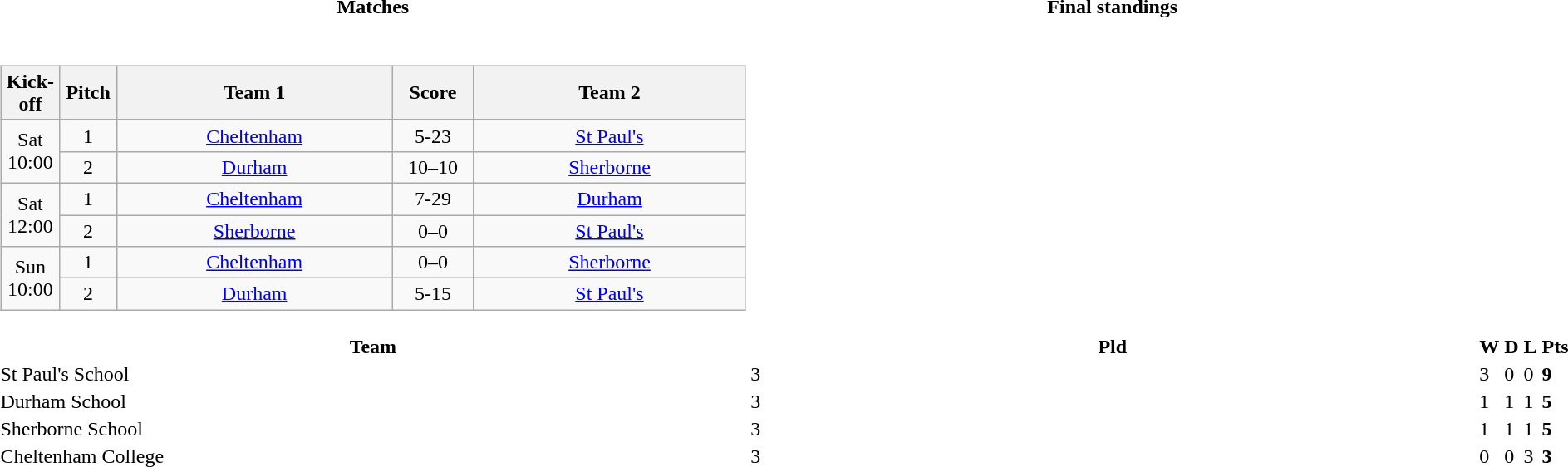<table>
<tr>
<th style="width:50%;">Matches</th>
<th style="width:50%;">Final standings</th>
</tr>
<tr>
<td><br><table class="wikitable" style="text-align: center; margin:1em auto;">
<tr>
<th style="width:30pt;"><strong>Kick-off</strong></th>
<th style="width:30pt;"><strong>Pitch</strong></th>
<th style="width:200pt;"><strong>Team 1</strong></th>
<th style="width:50pt;"><strong>Score</strong></th>
<th style="width:200pt;"><strong>Team 2</strong></th>
</tr>
<tr>
<td rowspan="2">Sat<br>10:00</td>
<td>1</td>
<td><a href='#'>Cheltenham</a></td>
<td>5-23</td>
<td><a href='#'>St Paul's</a></td>
</tr>
<tr>
<td>2</td>
<td><a href='#'>Durham</a></td>
<td>10–10</td>
<td><a href='#'>Sherborne</a></td>
</tr>
<tr>
<td rowspan="2">Sat<br>12:00</td>
<td>1</td>
<td><a href='#'>Cheltenham</a></td>
<td>7-29</td>
<td><a href='#'>Durham</a></td>
</tr>
<tr>
<td>2</td>
<td><a href='#'>Sherborne</a></td>
<td>0–0</td>
<td><a href='#'>St Paul's</a></td>
</tr>
<tr>
<td rowspan="2">Sun<br>10:00</td>
<td>1</td>
<td><a href='#'>Cheltenham</a></td>
<td>0–0</td>
<td><a href='#'>Sherborne</a></td>
</tr>
<tr>
<td>2</td>
<td><a href='#'>Durham</a></td>
<td>5-15</td>
<td><a href='#'>St Paul's</a></td>
</tr>
</table>
</td>
<td><br></td>
</tr>
<tr>
<th style="width:200px;">Team</th>
<th width="40">Pld</th>
<th width="40">W</th>
<th width="40">D</th>
<th width="40">L</th>
<th width="40">Pts</th>
</tr>
<tr>
<td align=left>St Paul's School</td>
<td>3</td>
<td>3</td>
<td>0</td>
<td>0</td>
<td><strong>9</strong></td>
</tr>
<tr>
<td align=left>Durham School</td>
<td>3</td>
<td>1</td>
<td>1</td>
<td>1</td>
<td><strong>5</strong></td>
</tr>
<tr>
<td align=left>Sherborne School</td>
<td>3</td>
<td>1</td>
<td>1</td>
<td>1</td>
<td><strong>5</strong></td>
</tr>
<tr>
<td align=left>Cheltenham College</td>
<td>3</td>
<td>0</td>
<td>0</td>
<td>3</td>
<td><strong>3</strong></td>
</tr>
</table>
